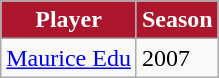<table class="wikitable">
<tr>
<th style="background:#AC162C; color:white;" scope="col">Player</th>
<th style="background:#AC162C; color:white;" scope="col">Season</th>
</tr>
<tr>
<td> <a href='#'>Maurice Edu</a></td>
<td>2007</td>
</tr>
</table>
